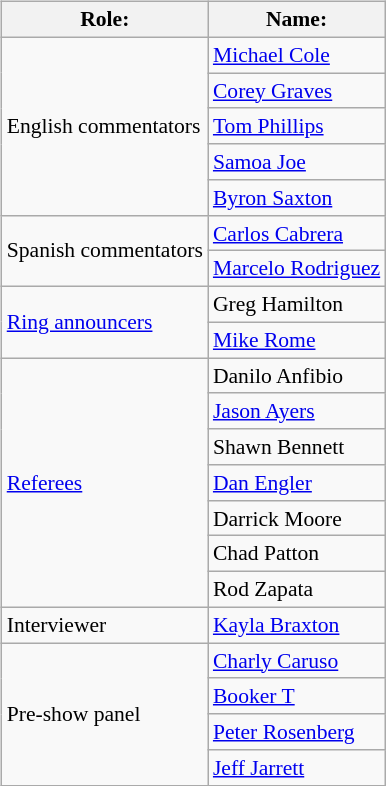<table class=wikitable style="font-size:90%; margin: 0.5em 0 0.5em 1em; float: right; clear: right;">
<tr>
<th>Role:</th>
<th>Name:</th>
</tr>
<tr>
<td rowspan=5>English commentators</td>
<td><a href='#'>Michael Cole</a> </td>
</tr>
<tr>
<td><a href='#'>Corey Graves</a> </td>
</tr>
<tr>
<td><a href='#'>Tom Phillips</a> </td>
</tr>
<tr>
<td><a href='#'>Samoa Joe</a> </td>
</tr>
<tr>
<td><a href='#'>Byron Saxton</a> </td>
</tr>
<tr>
<td rowspan=2>Spanish commentators</td>
<td><a href='#'>Carlos Cabrera</a></td>
</tr>
<tr>
<td><a href='#'>Marcelo Rodriguez</a></td>
</tr>
<tr>
<td rowspan=2><a href='#'>Ring announcers</a></td>
<td>Greg Hamilton </td>
</tr>
<tr>
<td><a href='#'>Mike Rome</a> </td>
</tr>
<tr>
<td rowspan=7><a href='#'>Referees</a></td>
<td>Danilo Anfibio</td>
</tr>
<tr>
<td><a href='#'>Jason Ayers</a></td>
</tr>
<tr>
<td>Shawn Bennett</td>
</tr>
<tr>
<td><a href='#'>Dan Engler</a></td>
</tr>
<tr>
<td>Darrick Moore</td>
</tr>
<tr>
<td>Chad Patton</td>
</tr>
<tr>
<td>Rod Zapata</td>
</tr>
<tr>
<td>Interviewer</td>
<td><a href='#'>Kayla Braxton</a></td>
</tr>
<tr>
<td rowspan="4">Pre-show panel</td>
<td><a href='#'>Charly Caruso</a></td>
</tr>
<tr>
<td><a href='#'>Booker T</a></td>
</tr>
<tr>
<td><a href='#'>Peter Rosenberg</a></td>
</tr>
<tr>
<td><a href='#'>Jeff Jarrett</a></td>
</tr>
</table>
